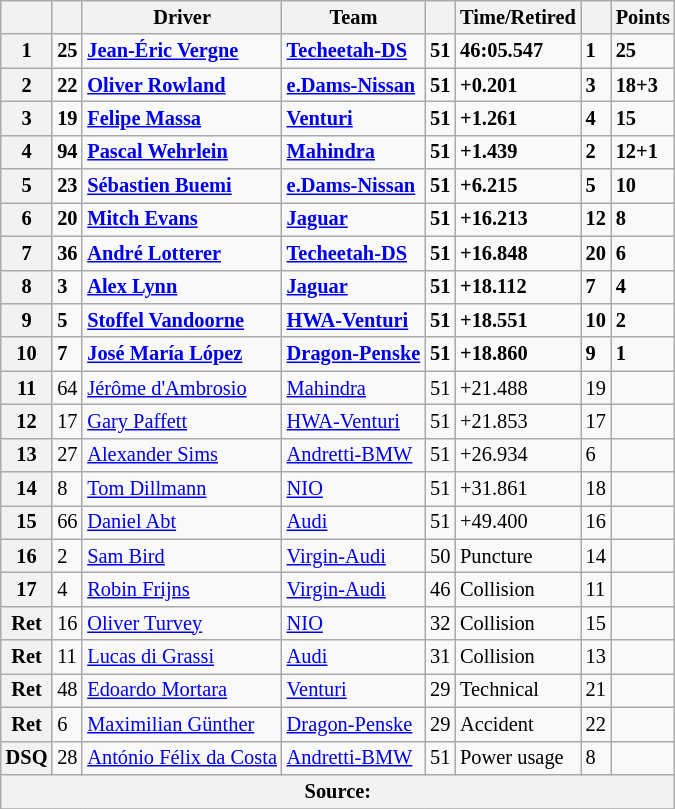<table class="wikitable" style="font-size: 85%">
<tr>
<th scope="col"></th>
<th scope="col"></th>
<th scope="col">Driver</th>
<th scope="col">Team</th>
<th scope="col"></th>
<th scope="col">Time/Retired</th>
<th scope="col"></th>
<th scope="col">Points</th>
</tr>
<tr>
<th scope="row">1</th>
<td><strong>25</strong></td>
<td><strong> <a href='#'>Jean-Éric Vergne</a></strong></td>
<td><strong><a href='#'>Techeetah-DS</a></strong></td>
<td><strong>51</strong></td>
<td><strong>46:05.547</strong></td>
<td><strong>1</strong></td>
<td><strong>25</strong></td>
</tr>
<tr>
<th scope="row">2</th>
<td><strong>22</strong></td>
<td><strong> <a href='#'>Oliver Rowland</a></strong></td>
<td><strong><a href='#'>e.Dams-Nissan</a></strong></td>
<td><strong>51</strong></td>
<td><strong>+0.201</strong></td>
<td><strong>3</strong></td>
<td><strong>18+3</strong></td>
</tr>
<tr>
<th scope="row">3</th>
<td><strong>19</strong></td>
<td><strong> <a href='#'>Felipe Massa</a></strong></td>
<td><strong><a href='#'>Venturi</a></strong></td>
<td><strong>51</strong></td>
<td><strong>+1.261</strong></td>
<td><strong>4</strong></td>
<td><strong>15</strong></td>
</tr>
<tr>
<th scope="row">4</th>
<td><strong>94</strong></td>
<td><strong> <a href='#'>Pascal Wehrlein</a></strong></td>
<td><strong><a href='#'>Mahindra</a></strong></td>
<td><strong>51</strong></td>
<td><strong>+1.439</strong></td>
<td><strong>2</strong></td>
<td><strong>12+1</strong></td>
</tr>
<tr>
<th scope="row">5</th>
<td><strong>23</strong></td>
<td><strong> <a href='#'>Sébastien Buemi</a></strong></td>
<td><strong><a href='#'>e.Dams-Nissan</a></strong></td>
<td><strong>51</strong></td>
<td><strong>+6.215</strong></td>
<td><strong>5</strong></td>
<td><strong>10</strong></td>
</tr>
<tr>
<th scope="row">6</th>
<td><strong>20</strong></td>
<td><strong> <a href='#'>Mitch Evans</a></strong></td>
<td><strong><a href='#'>Jaguar</a></strong></td>
<td><strong>51</strong></td>
<td><strong>+16.213</strong></td>
<td><strong>12</strong></td>
<td><strong>8</strong></td>
</tr>
<tr>
<th scope="row">7</th>
<td><strong>36</strong></td>
<td><strong> <a href='#'>André Lotterer</a></strong></td>
<td><strong><a href='#'>Techeetah-DS</a></strong></td>
<td><strong>51</strong></td>
<td><strong>+16.848</strong></td>
<td><strong>20</strong></td>
<td><strong>6</strong></td>
</tr>
<tr>
<th scope="row">8</th>
<td><strong>3</strong></td>
<td><strong> <a href='#'>Alex Lynn</a></strong></td>
<td><strong><a href='#'>Jaguar</a></strong></td>
<td><strong>51</strong></td>
<td><strong>+18.112</strong></td>
<td><strong>7</strong></td>
<td><strong>4</strong></td>
</tr>
<tr>
<th scope="row">9</th>
<td><strong>5</strong></td>
<td><strong> <a href='#'>Stoffel Vandoorne</a></strong></td>
<td><strong><a href='#'>HWA-Venturi</a></strong></td>
<td><strong>51</strong></td>
<td><strong>+18.551</strong></td>
<td><strong>10</strong></td>
<td><strong>2</strong></td>
</tr>
<tr>
<th scope="row">10</th>
<td><strong>7</strong></td>
<td><strong> <a href='#'>José María López</a></strong></td>
<td><strong><a href='#'>Dragon-Penske</a></strong></td>
<td><strong>51</strong></td>
<td><strong>+18.860</strong></td>
<td><strong>9</strong></td>
<td><strong>1</strong></td>
</tr>
<tr>
<th scope="row">11</th>
<td>64</td>
<td> <a href='#'>Jérôme d'Ambrosio</a></td>
<td><a href='#'>Mahindra</a></td>
<td>51</td>
<td>+21.488</td>
<td>19</td>
<td></td>
</tr>
<tr>
<th scope="row">12</th>
<td>17</td>
<td> <a href='#'>Gary Paffett</a></td>
<td><a href='#'>HWA-Venturi</a></td>
<td>51</td>
<td>+21.853</td>
<td>17</td>
<td></td>
</tr>
<tr>
<th scope="row">13</th>
<td>27</td>
<td> <a href='#'>Alexander Sims</a></td>
<td><a href='#'>Andretti-BMW</a></td>
<td>51</td>
<td>+26.934</td>
<td>6</td>
<td></td>
</tr>
<tr>
<th scope="row">14</th>
<td>8</td>
<td> <a href='#'>Tom Dillmann</a></td>
<td><a href='#'>NIO</a></td>
<td>51</td>
<td>+31.861</td>
<td>18</td>
<td></td>
</tr>
<tr>
<th scope="row">15</th>
<td>66</td>
<td> <a href='#'>Daniel Abt</a></td>
<td><a href='#'>Audi</a></td>
<td>51</td>
<td>+49.400</td>
<td>16</td>
<td></td>
</tr>
<tr>
<th scope="row">16</th>
<td>2</td>
<td> <a href='#'>Sam Bird</a></td>
<td><a href='#'>Virgin-Audi</a></td>
<td>50</td>
<td>Puncture</td>
<td>14</td>
<td></td>
</tr>
<tr>
<th scope="row">17</th>
<td>4</td>
<td> <a href='#'>Robin Frijns</a></td>
<td><a href='#'>Virgin-Audi</a></td>
<td>46</td>
<td>Collision</td>
<td>11</td>
<td></td>
</tr>
<tr>
<th scope="row">Ret</th>
<td>16</td>
<td> <a href='#'>Oliver Turvey</a></td>
<td><a href='#'>NIO</a></td>
<td>32</td>
<td>Collision</td>
<td>15</td>
<td></td>
</tr>
<tr>
<th scope="row">Ret</th>
<td>11</td>
<td> <a href='#'>Lucas di Grassi</a></td>
<td><a href='#'>Audi</a></td>
<td>31</td>
<td>Collision</td>
<td>13</td>
<td></td>
</tr>
<tr>
<th scope="row">Ret</th>
<td>48</td>
<td> <a href='#'>Edoardo Mortara</a></td>
<td><a href='#'>Venturi</a></td>
<td>29</td>
<td>Technical</td>
<td>21</td>
<td></td>
</tr>
<tr>
<th scope="row">Ret</th>
<td>6</td>
<td> <a href='#'>Maximilian Günther</a></td>
<td><a href='#'>Dragon-Penske</a></td>
<td>29</td>
<td>Accident</td>
<td>22</td>
<td></td>
</tr>
<tr>
<th scope="row">DSQ</th>
<td>28</td>
<td> <a href='#'>António Félix da Costa</a></td>
<td><a href='#'>Andretti-BMW</a></td>
<td>51</td>
<td>Power usage</td>
<td>8</td>
<td></td>
</tr>
<tr>
<th colspan="8">Source:</th>
</tr>
<tr>
</tr>
</table>
